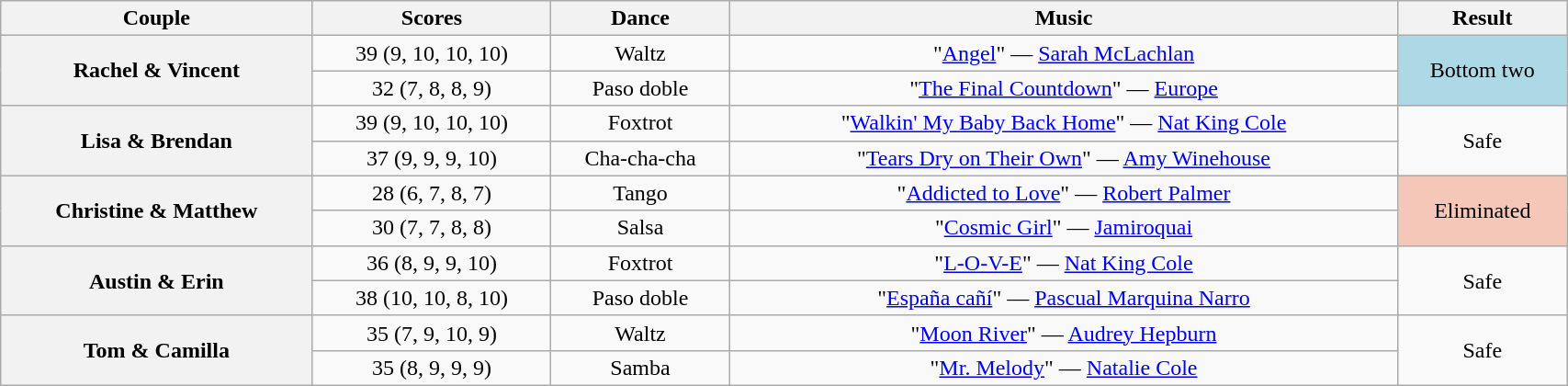<table class="wikitable sortable" style="text-align:center; width:90%">
<tr>
<th scope="col">Couple</th>
<th scope="col">Scores</th>
<th scope="col" class="unsortable">Dance</th>
<th scope="col" class="unsortable">Music</th>
<th scope="col" class="unsortable">Result</th>
</tr>
<tr>
<th scope="row" rowspan=2>Rachel & Vincent</th>
<td>39 (9, 10, 10, 10)</td>
<td>Waltz</td>
<td>"<a href='#'>Angel</a>" — <a href='#'>Sarah McLachlan</a></td>
<td rowspan=2 bgcolor="lightblue">Bottom two</td>
</tr>
<tr>
<td>32 (7, 8, 8, 9)</td>
<td>Paso doble</td>
<td>"<a href='#'>The Final Countdown</a>" — <a href='#'>Europe</a></td>
</tr>
<tr>
<th scope="row" rowspan=2>Lisa & Brendan</th>
<td>39 (9, 10, 10, 10)</td>
<td>Foxtrot</td>
<td>"<a href='#'>Walkin' My Baby Back Home</a>" — <a href='#'>Nat King Cole</a></td>
<td rowspan=2>Safe</td>
</tr>
<tr>
<td>37 (9, 9, 9, 10)</td>
<td>Cha-cha-cha</td>
<td>"<a href='#'>Tears Dry on Their Own</a>" — <a href='#'>Amy Winehouse</a></td>
</tr>
<tr>
<th scope="row" rowspan=2>Christine & Matthew</th>
<td>28 (6, 7, 8, 7)</td>
<td>Tango</td>
<td>"<a href='#'>Addicted to Love</a>" — <a href='#'>Robert Palmer</a></td>
<td rowspan=2 bgcolor="f4c7b8">Eliminated</td>
</tr>
<tr>
<td>30 (7, 7, 8, 8)</td>
<td>Salsa</td>
<td>"<a href='#'>Cosmic Girl</a>" — <a href='#'>Jamiroquai</a></td>
</tr>
<tr>
<th scope="row" rowspan=2>Austin & Erin</th>
<td>36 (8, 9, 9, 10)</td>
<td>Foxtrot</td>
<td>"<a href='#'>L-O-V-E</a>" — <a href='#'>Nat King Cole</a></td>
<td rowspan=2>Safe</td>
</tr>
<tr>
<td>38 (10, 10, 8, 10)</td>
<td>Paso doble</td>
<td>"<a href='#'>España cañí</a>" — <a href='#'>Pascual Marquina Narro</a></td>
</tr>
<tr>
<th scope="row" rowspan=2>Tom & Camilla</th>
<td>35 (7, 9, 10, 9)</td>
<td>Waltz</td>
<td>"<a href='#'>Moon River</a>" — <a href='#'>Audrey Hepburn</a></td>
<td rowspan=2>Safe</td>
</tr>
<tr>
<td>35 (8, 9, 9, 9)</td>
<td>Samba</td>
<td>"<a href='#'>Mr. Melody</a>" — <a href='#'>Natalie Cole</a></td>
</tr>
</table>
